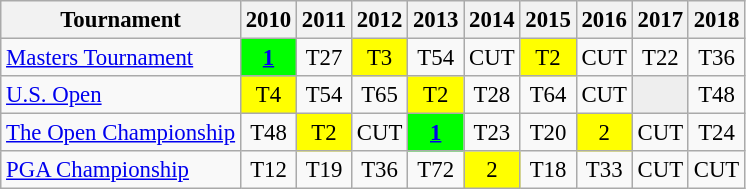<table class="wikitable" style="font-size:95%;text-align:center;">
<tr>
<th>Tournament</th>
<th>2010</th>
<th>2011</th>
<th>2012</th>
<th>2013</th>
<th>2014</th>
<th>2015</th>
<th>2016</th>
<th>2017</th>
<th>2018</th>
</tr>
<tr>
<td align=left><a href='#'>Masters Tournament</a></td>
<td style="background:lime;"><strong><a href='#'>1</a></strong></td>
<td>T27</td>
<td style="background:yellow;">T3</td>
<td>T54</td>
<td>CUT</td>
<td style="background:yellow;">T2</td>
<td>CUT</td>
<td>T22</td>
<td>T36</td>
</tr>
<tr>
<td align=left><a href='#'>U.S. Open</a></td>
<td style="background:yellow;">T4</td>
<td>T54</td>
<td>T65</td>
<td style="background:yellow;">T2</td>
<td>T28</td>
<td>T64</td>
<td>CUT</td>
<td style="background:#eeeeee;"></td>
<td>T48</td>
</tr>
<tr>
<td align=left><a href='#'>The Open Championship</a></td>
<td>T48</td>
<td style="background:yellow;">T2</td>
<td>CUT</td>
<td style="background:lime;"><strong><a href='#'>1</a></strong></td>
<td>T23</td>
<td>T20</td>
<td style="background:yellow;">2</td>
<td>CUT</td>
<td>T24</td>
</tr>
<tr>
<td align=left><a href='#'>PGA Championship</a></td>
<td>T12</td>
<td>T19</td>
<td>T36</td>
<td>T72</td>
<td style="background:yellow;">2</td>
<td>T18</td>
<td>T33</td>
<td>CUT</td>
<td>CUT</td>
</tr>
</table>
